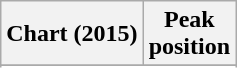<table class="wikitable sortable plainrowheaders">
<tr>
<th scope="col">Chart (2015)</th>
<th scope="col">Peak<br>position</th>
</tr>
<tr>
</tr>
<tr>
</tr>
</table>
